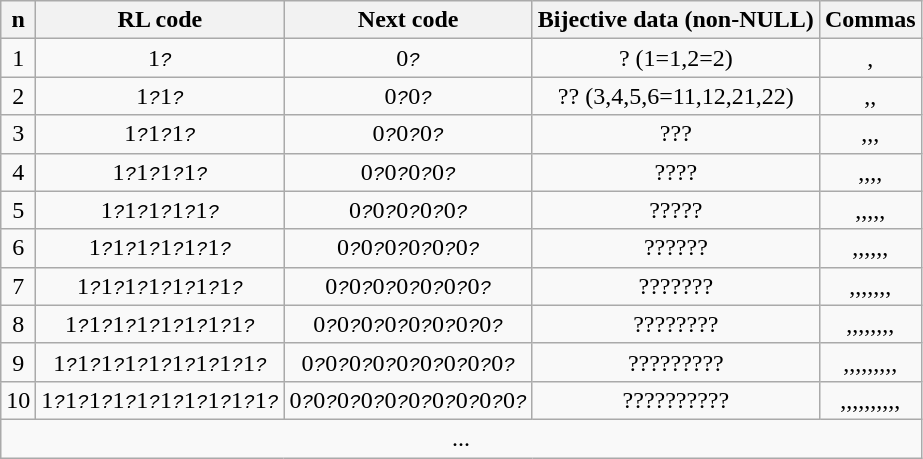<table class="wikitable" style="text-align: center;">
<tr>
<th>n</th>
<th>RL code</th>
<th>Next code</th>
<th>Bijective data (non-NULL)</th>
<th>Commas</th>
</tr>
<tr>
<td>1</td>
<td>1<code><em>?</em></code></td>
<td>0<code><em>?</em></code></td>
<td>? (1=1,2=2)</td>
<td>,</td>
</tr>
<tr>
<td>2</td>
<td>1<code><em>?</em></code>1<code><em>?</em></code></td>
<td>0<code><em>?</em></code>0<code><em>?</em></code></td>
<td>?? (3,4,5,6=11,12,21,22)</td>
<td>,,</td>
</tr>
<tr>
<td>3</td>
<td>1<code><em>?</em></code>1<code><em>?</em></code>1<code><em>?</em></code></td>
<td>0<code><em>?</em></code>0<code><em>?</em></code>0<code><em>?</em></code></td>
<td>???</td>
<td>,,,</td>
</tr>
<tr>
<td>4</td>
<td>1<code><em>?</em></code>1<code><em>?</em></code>1<code><em>?</em></code>1<code><em>?</em></code></td>
<td>0<code><em>?</em></code>0<code><em>?</em></code>0<code><em>?</em></code>0<code><em>?</em></code></td>
<td>????</td>
<td>,,,,</td>
</tr>
<tr>
<td>5</td>
<td>1<code><em>?</em></code>1<code><em>?</em></code>1<code><em>?</em></code>1<code><em>?</em></code>1<code><em>?</em></code></td>
<td>0<code><em>?</em></code>0<code><em>?</em></code>0<code><em>?</em></code>0<code><em>?</em></code>0<code><em>?</em></code></td>
<td>?????</td>
<td>,,,,,</td>
</tr>
<tr>
<td>6</td>
<td>1<code><em>?</em></code>1<code><em>?</em></code>1<code><em>?</em></code>1<code><em>?</em></code>1<code><em>?</em></code>1<code><em>?</em></code></td>
<td>0<code><em>?</em></code>0<code><em>?</em></code>0<code><em>?</em></code>0<code><em>?</em></code>0<code><em>?</em></code>0<code><em>?</em></code></td>
<td>??????</td>
<td>,,,,,,</td>
</tr>
<tr>
<td>7</td>
<td>1<code><em>?</em></code>1<code><em>?</em></code>1<code><em>?</em></code>1<code><em>?</em></code>1<code><em>?</em></code>1<code><em>?</em></code>1<code><em>?</em></code></td>
<td>0<code><em>?</em></code>0<code><em>?</em></code>0<code><em>?</em></code>0<code><em>?</em></code>0<code><em>?</em></code>0<code><em>?</em></code>0<code><em>?</em></code></td>
<td>???????</td>
<td>,,,,,,,</td>
</tr>
<tr>
<td>8</td>
<td>1<code><em>?</em></code>1<code><em>?</em></code>1<code><em>?</em></code>1<code><em>?</em></code>1<code><em>?</em></code>1<code><em>?</em></code>1<code><em>?</em></code>1<code><em>?</em></code></td>
<td>0<code><em>?</em></code>0<code><em>?</em></code>0<code><em>?</em></code>0<code><em>?</em></code>0<code><em>?</em></code>0<code><em>?</em></code>0<code><em>?</em></code>0<code><em>?</em></code></td>
<td>????????</td>
<td>,,,,,,,,</td>
</tr>
<tr>
<td>9</td>
<td>1<code><em>?</em></code>1<code><em>?</em></code>1<code><em>?</em></code>1<code><em>?</em></code>1<code><em>?</em></code>1<code><em>?</em></code>1<code><em>?</em></code>1<code><em>?</em></code>1<code><em>?</em></code></td>
<td>0<code><em>?</em></code>0<code><em>?</em></code>0<code><em>?</em></code>0<code><em>?</em></code>0<code><em>?</em></code>0<code><em>?</em></code>0<code><em>?</em></code>0<code><em>?</em></code>0<code><em>?</em></code></td>
<td>?????????</td>
<td>,,,,,,,,,</td>
</tr>
<tr>
<td>10</td>
<td>1<code><em>?</em></code>1<code><em>?</em></code>1<code><em>?</em></code>1<code><em>?</em></code>1<code><em>?</em></code>1<code><em>?</em></code>1<code><em>?</em></code>1<code><em>?</em></code>1<code><em>?</em></code>1<code><em>?</em></code></td>
<td>0<code><em>?</em></code>0<code><em>?</em></code>0<code><em>?</em></code>0<code><em>?</em></code>0<code><em>?</em></code>0<code><em>?</em></code>0<code><em>?</em></code>0<code><em>?</em></code>0<code><em>?</em></code>0<code><em>?</em></code></td>
<td>??????????</td>
<td>,,,,,,,,,,</td>
</tr>
<tr>
<td colspan="5">...</td>
</tr>
</table>
